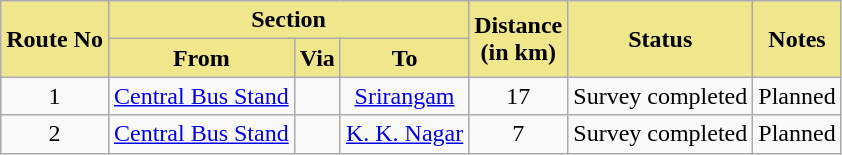<table class="wikitable sortable" style="text-align:center">
<tr>
<th scope="col" rowspan="2" style="background-color:Khaki;">Route No</th>
<th scope="col" colspan="3" style="background-color:Khaki;">Section</th>
<th scope="col" rowspan="2" style="background-color:Khaki;">Distance<br> (in km)</th>
<th scope="col" rowspan="2" style="background-color:Khaki;">Status</th>
<th scope="col" rowspan="2" style="background-color:Khaki;">Notes</th>
</tr>
<tr>
<th scope="col" style="background-color:Khaki;">From</th>
<th scope="col" style="background-color:Khaki;">Via</th>
<th scope="col" style="background-color:Khaki;">To</th>
</tr>
<tr>
<td>1</td>
<td><a href='#'>Central Bus Stand</a></td>
<td></td>
<td><a href='#'>Srirangam</a></td>
<td>17</td>
<td>Survey completed</td>
<td>Planned</td>
</tr>
<tr>
<td>2</td>
<td><a href='#'>Central Bus Stand</a></td>
<td></td>
<td><a href='#'>K. K. Nagar</a></td>
<td>7</td>
<td>Survey completed</td>
<td>Planned</td>
</tr>
</table>
